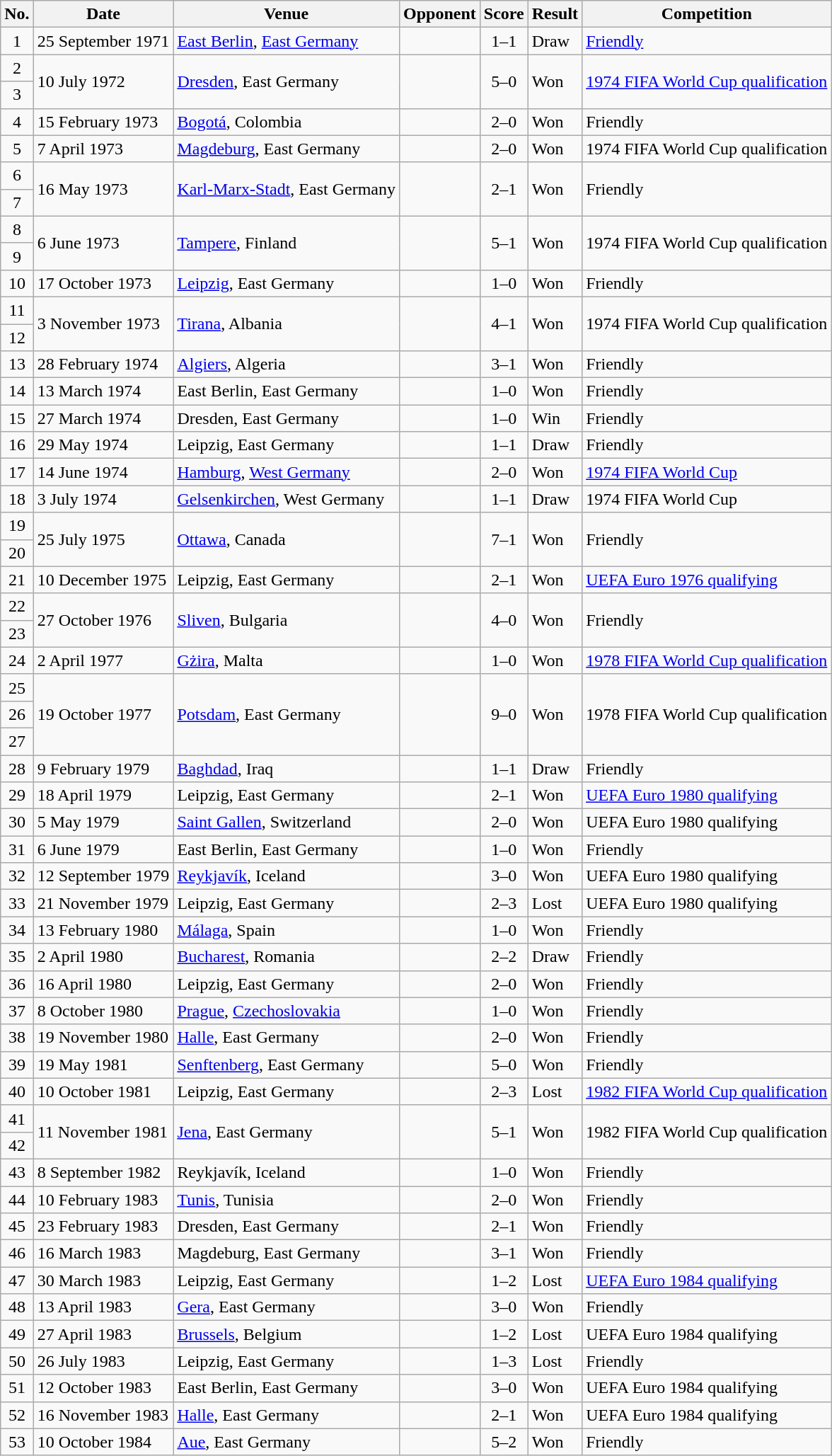<table class="wikitable sortable">
<tr>
<th scope="col">No.</th>
<th scope="col">Date</th>
<th scope="col">Venue</th>
<th scope="col">Opponent</th>
<th scope="col">Score</th>
<th scope="col">Result</th>
<th scope="col">Competition</th>
</tr>
<tr>
<td align="center">1</td>
<td>25 September 1971</td>
<td><a href='#'>East Berlin</a>, <a href='#'>East Germany</a></td>
<td></td>
<td align="center">1–1</td>
<td>Draw</td>
<td><a href='#'>Friendly</a></td>
</tr>
<tr>
<td align="center">2</td>
<td rowspan="2">10 July 1972</td>
<td rowspan="2"><a href='#'>Dresden</a>, East Germany</td>
<td rowspan="2"></td>
<td rowspan="2" align="center">5–0</td>
<td rowspan="2">Won</td>
<td rowspan="2"><a href='#'>1974 FIFA World Cup qualification</a></td>
</tr>
<tr>
<td align="center">3</td>
</tr>
<tr>
<td align="center">4</td>
<td>15 February 1973</td>
<td><a href='#'>Bogotá</a>, Colombia</td>
<td></td>
<td align="center">2–0</td>
<td>Won</td>
<td>Friendly</td>
</tr>
<tr>
<td align="center">5</td>
<td>7 April 1973</td>
<td><a href='#'>Magdeburg</a>, East Germany</td>
<td></td>
<td align="center">2–0</td>
<td>Won</td>
<td>1974 FIFA World Cup qualification</td>
</tr>
<tr>
<td align="center">6</td>
<td rowspan="2">16 May 1973</td>
<td rowspan="2"><a href='#'>Karl-Marx-Stadt</a>, East Germany</td>
<td rowspan="2"></td>
<td rowspan="2" align="center">2–1</td>
<td rowspan="2">Won</td>
<td rowspan="2">Friendly</td>
</tr>
<tr>
<td align="center">7</td>
</tr>
<tr>
<td align="center">8</td>
<td rowspan="2">6 June 1973</td>
<td rowspan="2"><a href='#'>Tampere</a>, Finland</td>
<td rowspan="2"></td>
<td rowspan="2" align="center">5–1</td>
<td rowspan="2">Won</td>
<td rowspan="2">1974 FIFA World Cup qualification</td>
</tr>
<tr>
<td align="center">9</td>
</tr>
<tr>
<td align="center">10</td>
<td>17 October 1973</td>
<td><a href='#'>Leipzig</a>, East Germany</td>
<td></td>
<td align="center">1–0</td>
<td>Won</td>
<td>Friendly</td>
</tr>
<tr>
<td align="center">11</td>
<td rowspan="2">3 November 1973</td>
<td rowspan="2"><a href='#'>Tirana</a>, Albania</td>
<td rowspan="2"></td>
<td rowspan="2" align="center">4–1</td>
<td rowspan="2">Won</td>
<td rowspan="2">1974 FIFA World Cup qualification</td>
</tr>
<tr>
<td align="center">12</td>
</tr>
<tr>
<td align="center">13</td>
<td>28 February 1974</td>
<td><a href='#'>Algiers</a>, Algeria</td>
<td></td>
<td align="center">3–1</td>
<td>Won</td>
<td>Friendly</td>
</tr>
<tr>
<td align="center">14</td>
<td>13 March 1974</td>
<td>East Berlin, East Germany</td>
<td></td>
<td align="center">1–0</td>
<td>Won</td>
<td>Friendly</td>
</tr>
<tr>
<td align="center">15</td>
<td>27 March 1974</td>
<td>Dresden, East Germany</td>
<td></td>
<td align="center">1–0</td>
<td>Win</td>
<td>Friendly</td>
</tr>
<tr>
<td align="center">16</td>
<td>29 May 1974</td>
<td>Leipzig, East Germany</td>
<td></td>
<td align="center">1–1</td>
<td>Draw</td>
<td>Friendly</td>
</tr>
<tr>
<td align="center">17</td>
<td>14 June 1974</td>
<td><a href='#'>Hamburg</a>, <a href='#'>West Germany</a></td>
<td></td>
<td align="center">2–0</td>
<td>Won</td>
<td><a href='#'>1974 FIFA World Cup</a></td>
</tr>
<tr>
<td align="center">18</td>
<td>3 July 1974</td>
<td><a href='#'>Gelsenkirchen</a>, West Germany</td>
<td></td>
<td align="center">1–1</td>
<td>Draw</td>
<td>1974 FIFA World Cup</td>
</tr>
<tr>
<td align="center">19</td>
<td rowspan="2">25 July 1975</td>
<td rowspan="2"><a href='#'>Ottawa</a>, Canada</td>
<td rowspan="2"></td>
<td rowspan="2" align="center">7–1</td>
<td rowspan="2">Won</td>
<td rowspan="2">Friendly</td>
</tr>
<tr>
<td align="center">20</td>
</tr>
<tr>
<td align="center">21</td>
<td>10 December 1975</td>
<td>Leipzig, East Germany</td>
<td></td>
<td align="center">2–1</td>
<td>Won</td>
<td><a href='#'>UEFA Euro 1976 qualifying</a></td>
</tr>
<tr>
<td align="center">22</td>
<td rowspan="2">27 October 1976</td>
<td rowspan="2"><a href='#'>Sliven</a>, Bulgaria</td>
<td rowspan="2"></td>
<td rowspan="2" align="center">4–0</td>
<td rowspan="2">Won</td>
<td rowspan="2">Friendly</td>
</tr>
<tr>
<td align="center">23</td>
</tr>
<tr>
<td align="center">24</td>
<td>2 April 1977</td>
<td><a href='#'>Gżira</a>, Malta</td>
<td></td>
<td align="center">1–0</td>
<td>Won</td>
<td><a href='#'>1978 FIFA World Cup qualification</a></td>
</tr>
<tr>
<td align="center">25</td>
<td rowspan="3">19 October 1977</td>
<td rowspan="3"><a href='#'>Potsdam</a>, East Germany</td>
<td rowspan="3"></td>
<td rowspan="3" align="center">9–0</td>
<td rowspan="3">Won</td>
<td rowspan="3">1978 FIFA World Cup qualification</td>
</tr>
<tr>
<td align="center">26</td>
</tr>
<tr>
<td align="center">27</td>
</tr>
<tr>
<td align="center">28</td>
<td>9 February 1979</td>
<td><a href='#'>Baghdad</a>, Iraq</td>
<td></td>
<td align="center">1–1</td>
<td>Draw</td>
<td>Friendly</td>
</tr>
<tr>
<td align="center">29</td>
<td>18 April 1979</td>
<td>Leipzig, East Germany</td>
<td></td>
<td align="center">2–1</td>
<td>Won</td>
<td><a href='#'>UEFA Euro 1980 qualifying</a></td>
</tr>
<tr>
<td align="center">30</td>
<td>5 May 1979</td>
<td><a href='#'>Saint Gallen</a>, Switzerland</td>
<td></td>
<td align="center">2–0</td>
<td>Won</td>
<td>UEFA Euro 1980 qualifying</td>
</tr>
<tr>
<td align="center">31</td>
<td>6 June 1979</td>
<td>East Berlin, East Germany</td>
<td></td>
<td align="center">1–0</td>
<td>Won</td>
<td>Friendly</td>
</tr>
<tr>
<td align="center">32</td>
<td>12 September 1979</td>
<td><a href='#'>Reykjavík</a>, Iceland</td>
<td></td>
<td align="center">3–0</td>
<td>Won</td>
<td>UEFA Euro 1980 qualifying</td>
</tr>
<tr>
<td align="center">33</td>
<td>21 November 1979</td>
<td>Leipzig, East Germany</td>
<td></td>
<td align="center">2–3</td>
<td>Lost</td>
<td>UEFA Euro 1980 qualifying</td>
</tr>
<tr>
<td align="center">34</td>
<td>13 February 1980</td>
<td><a href='#'>Málaga</a>, Spain</td>
<td></td>
<td align="center">1–0</td>
<td>Won</td>
<td>Friendly</td>
</tr>
<tr>
<td align="center">35</td>
<td>2 April 1980</td>
<td><a href='#'>Bucharest</a>, Romania</td>
<td></td>
<td align="center">2–2</td>
<td>Draw</td>
<td>Friendly</td>
</tr>
<tr>
<td align="center">36</td>
<td>16 April 1980</td>
<td>Leipzig, East Germany</td>
<td></td>
<td align="center">2–0</td>
<td>Won</td>
<td>Friendly</td>
</tr>
<tr>
<td align="center">37</td>
<td>8 October 1980</td>
<td><a href='#'>Prague</a>, <a href='#'>Czechoslovakia</a></td>
<td></td>
<td align="center">1–0</td>
<td>Won</td>
<td>Friendly</td>
</tr>
<tr>
<td align="center">38</td>
<td>19 November 1980</td>
<td><a href='#'>Halle</a>, East Germany</td>
<td></td>
<td align="center">2–0</td>
<td>Won</td>
<td>Friendly</td>
</tr>
<tr>
<td align="center">39</td>
<td>19 May 1981</td>
<td><a href='#'>Senftenberg</a>, East Germany</td>
<td></td>
<td align="center">5–0</td>
<td>Won</td>
<td>Friendly</td>
</tr>
<tr>
<td align="center">40</td>
<td>10 October 1981</td>
<td>Leipzig, East Germany</td>
<td></td>
<td align="center">2–3</td>
<td>Lost</td>
<td><a href='#'>1982 FIFA World Cup qualification</a></td>
</tr>
<tr>
<td align="center">41</td>
<td rowspan="2">11 November 1981</td>
<td rowspan="2"><a href='#'>Jena</a>, East Germany</td>
<td rowspan="2"></td>
<td rowspan="2" align="center">5–1</td>
<td rowspan="2">Won</td>
<td rowspan="2">1982 FIFA World Cup qualification</td>
</tr>
<tr>
<td align="center">42</td>
</tr>
<tr>
<td align="center">43</td>
<td>8 September 1982</td>
<td>Reykjavík, Iceland</td>
<td></td>
<td align="center">1–0</td>
<td>Won</td>
<td>Friendly</td>
</tr>
<tr>
<td align="center">44</td>
<td>10 February 1983</td>
<td><a href='#'>Tunis</a>, Tunisia</td>
<td></td>
<td align="center">2–0</td>
<td>Won</td>
<td>Friendly</td>
</tr>
<tr>
<td align="center">45</td>
<td>23 February 1983</td>
<td>Dresden, East Germany</td>
<td></td>
<td align="center">2–1</td>
<td>Won</td>
<td>Friendly</td>
</tr>
<tr>
<td align="center">46</td>
<td>16 March 1983</td>
<td>Magdeburg, East Germany</td>
<td></td>
<td align="center">3–1</td>
<td>Won</td>
<td>Friendly</td>
</tr>
<tr>
<td align="center">47</td>
<td>30 March 1983</td>
<td>Leipzig, East Germany</td>
<td></td>
<td align="center">1–2</td>
<td>Lost</td>
<td><a href='#'>UEFA Euro 1984 qualifying</a></td>
</tr>
<tr>
<td align="center">48</td>
<td>13 April 1983</td>
<td><a href='#'>Gera</a>, East Germany</td>
<td></td>
<td align="center">3–0</td>
<td>Won</td>
<td>Friendly</td>
</tr>
<tr>
<td align="center">49</td>
<td>27 April 1983</td>
<td><a href='#'>Brussels</a>, Belgium</td>
<td></td>
<td align="center">1–2</td>
<td>Lost</td>
<td>UEFA Euro 1984 qualifying</td>
</tr>
<tr>
<td align="center">50</td>
<td>26 July 1983</td>
<td>Leipzig, East Germany</td>
<td></td>
<td align="center">1–3</td>
<td>Lost</td>
<td>Friendly</td>
</tr>
<tr>
<td align="center">51</td>
<td>12 October 1983</td>
<td>East Berlin, East Germany</td>
<td></td>
<td align="center">3–0</td>
<td>Won</td>
<td>UEFA Euro 1984 qualifying</td>
</tr>
<tr>
<td align="center">52</td>
<td>16 November 1983</td>
<td><a href='#'>Halle</a>, East Germany</td>
<td></td>
<td align="center">2–1</td>
<td>Won</td>
<td>UEFA Euro 1984 qualifying</td>
</tr>
<tr>
<td align="center">53</td>
<td>10 October 1984</td>
<td><a href='#'>Aue</a>, East Germany</td>
<td></td>
<td align="center">5–2</td>
<td>Won</td>
<td>Friendly</td>
</tr>
</table>
